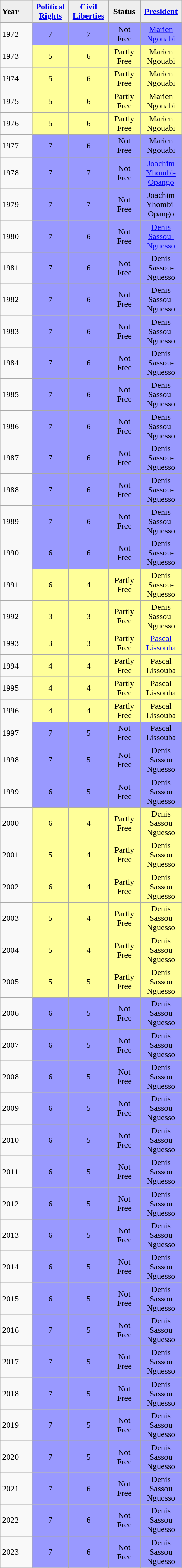<table class="wikitable sortable collapsible collapsed" style="border-collapse:collapse; min-width:22em;">
<tr style="background:#eee; font-weight:bold; text-align:center;">
<td style="width:3em; text-align:left;">Year</td>
<td style="width:3em;"><a href='#'>Political Rights</a></td>
<td style="width:3em;"><a href='#'>Civil Liberties</a></td>
<td style="width:3em;">Status</td>
<td style="width:3em;"><a href='#'>President</a></td>
</tr>
<tr align=center>
<td align=left>1972</td>
<td style="background:#99f;">7</td>
<td style="background:#99f;">7</td>
<td style="background:#99f;">Not Free</td>
<td style="background:#99f;"><a href='#'>Marien Ngouabi</a></td>
</tr>
<tr align=center>
<td align=left>1973</td>
<td style="background:#ff9;">5</td>
<td style="background:#ff9;">6</td>
<td style="background:#ff9;">Partly Free</td>
<td style="background:#ff9;">Marien Ngouabi</td>
</tr>
<tr align=center>
<td align=left>1974</td>
<td style="background:#ff9;">5</td>
<td style="background:#ff9;">6</td>
<td style="background:#ff9;">Partly Free</td>
<td style="background:#ff9;">Marien Ngouabi</td>
</tr>
<tr align=center>
<td align=left>1975</td>
<td style="background:#ff9;">5</td>
<td style="background:#ff9;">6</td>
<td style="background:#ff9;">Partly Free</td>
<td style="background:#ff9;">Marien Ngouabi</td>
</tr>
<tr align=center>
<td align=left>1976</td>
<td style="background:#ff9;">5</td>
<td style="background:#ff9;">6</td>
<td style="background:#ff9;">Partly Free</td>
<td style="background:#ff9;">Marien Ngouabi</td>
</tr>
<tr align=center>
<td align=left>1977</td>
<td style="background:#99f;">7</td>
<td style="background:#99f;">6</td>
<td style="background:#99f;">Not Free</td>
<td style="background:#99f;">Marien Ngouabi</td>
</tr>
<tr align=center>
<td align=left>1978</td>
<td style="background:#99f;">7</td>
<td style="background:#99f;">7</td>
<td style="background:#99f;">Not Free</td>
<td style="background:#99f;"><a href='#'>Joachim Yhombi-Opango</a></td>
</tr>
<tr align=center>
<td align=left>1979</td>
<td style="background:#99f;">7</td>
<td style="background:#99f;">7</td>
<td style="background:#99f;">Not Free</td>
<td style="background:#99f;">Joachim Yhombi-Opango</td>
</tr>
<tr align=center>
<td align=left>1980</td>
<td style="background:#99f;">7</td>
<td style="background:#99f;">6</td>
<td style="background:#99f;">Not Free</td>
<td style="background:#99f;"><a href='#'>Denis Sassou-Nguesso</a></td>
</tr>
<tr align=center>
<td align=left>1981</td>
<td style="background:#99f;">7</td>
<td style="background:#99f;">6</td>
<td style="background:#99f;">Not Free</td>
<td style="background:#99f;">Denis Sassou-Nguesso</td>
</tr>
<tr align=center>
<td align=left>1982</td>
<td style="background:#99f;">7</td>
<td style="background:#99f;">6</td>
<td style="background:#99f;">Not Free</td>
<td style="background:#99f;">Denis Sassou-Nguesso</td>
</tr>
<tr align=center>
<td align=left>1983</td>
<td style="background:#99f;">7</td>
<td style="background:#99f;">6</td>
<td style="background:#99f;">Not Free</td>
<td style="background:#99f;">Denis Sassou-Nguesso</td>
</tr>
<tr align=center>
<td align=left>1984</td>
<td style="background:#99f;">7</td>
<td style="background:#99f;">6</td>
<td style="background:#99f;">Not Free</td>
<td style="background:#99f;">Denis Sassou-Nguesso</td>
</tr>
<tr align=center>
<td align=left>1985</td>
<td style="background:#99f;">7</td>
<td style="background:#99f;">6</td>
<td style="background:#99f;">Not Free</td>
<td style="background:#99f;">Denis Sassou-Nguesso</td>
</tr>
<tr align=center>
<td align=left>1986</td>
<td style="background:#99f;">7</td>
<td style="background:#99f;">6</td>
<td style="background:#99f;">Not Free</td>
<td style="background:#99f;">Denis Sassou-Nguesso</td>
</tr>
<tr align=center>
<td align=left>1987</td>
<td style="background:#99f;">7</td>
<td style="background:#99f;">6</td>
<td style="background:#99f;">Not Free</td>
<td style="background:#99f;">Denis Sassou-Nguesso</td>
</tr>
<tr align=center>
<td align=left>1988</td>
<td style="background:#99f;">7</td>
<td style="background:#99f;">6</td>
<td style="background:#99f;">Not Free</td>
<td style="background:#99f;">Denis Sassou-Nguesso</td>
</tr>
<tr align=center>
<td align=left>1989</td>
<td style="background:#99f;">7</td>
<td style="background:#99f;">6</td>
<td style="background:#99f;">Not Free</td>
<td style="background:#99f;">Denis Sassou-Nguesso</td>
</tr>
<tr align=center>
<td align=left>1990</td>
<td style="background:#99f;">6</td>
<td style="background:#99f;">6</td>
<td style="background:#99f;">Not Free</td>
<td style="background:#99f;">Denis Sassou-Nguesso</td>
</tr>
<tr align=center>
<td align=left>1991</td>
<td style="background:#ff9;">6</td>
<td style="background:#ff9;">4</td>
<td style="background:#ff9;">Partly Free</td>
<td style="background:#ff9;">Denis Sassou-Nguesso</td>
</tr>
<tr align=center>
<td align=left>1992</td>
<td style="background:#ff9;">3</td>
<td style="background:#ff9;">3</td>
<td style="background:#ff9;">Partly Free</td>
<td style="background:#ff9;">Denis Sassou-Nguesso</td>
</tr>
<tr align=center>
<td align=left>1993</td>
<td style="background:#ff9;">3</td>
<td style="background:#ff9;">3</td>
<td style="background:#ff9;">Partly Free</td>
<td style="background:#ff9;"><a href='#'>Pascal Lissouba</a></td>
</tr>
<tr align=center>
<td align=left>1994</td>
<td style="background:#ff9;">4</td>
<td style="background:#ff9;">4</td>
<td style="background:#ff9;">Partly Free</td>
<td style="background:#ff9;">Pascal Lissouba</td>
</tr>
<tr align=center>
<td align=left>1995</td>
<td style="background:#ff9;">4</td>
<td style="background:#ff9;">4</td>
<td style="background:#ff9;">Partly Free</td>
<td style="background:#ff9;">Pascal Lissouba</td>
</tr>
<tr align=center>
<td align=left>1996</td>
<td style="background:#ff9;">4</td>
<td style="background:#ff9;">4</td>
<td style="background:#ff9;">Partly Free</td>
<td style="background:#ff9;">Pascal Lissouba</td>
</tr>
<tr align=center>
<td align=left>1997</td>
<td style="background:#99f;">7</td>
<td style="background:#99f;">5</td>
<td style="background:#99f;">Not Free</td>
<td style="background:#99f;">Pascal Lissouba</td>
</tr>
<tr align=center>
<td align=left>1998</td>
<td style="background:#99f;">7</td>
<td style="background:#99f;">5</td>
<td style="background:#99f;">Not Free</td>
<td style="background:#99f;">Denis Sassou Nguesso</td>
</tr>
<tr align=center>
<td align=left>1999</td>
<td style="background:#99f;">6</td>
<td style="background:#99f;">5</td>
<td style="background:#99f;">Not Free</td>
<td style="background:#99f;">Denis Sassou Nguesso</td>
</tr>
<tr align=center>
<td align=left>2000</td>
<td style="background:#ff9;">6</td>
<td style="background:#ff9;">4</td>
<td style="background:#ff9;">Partly Free</td>
<td style="background:#ff9;">Denis Sassou Nguesso</td>
</tr>
<tr align=center>
<td align=left>2001</td>
<td style="background:#ff9;">5</td>
<td style="background:#ff9;">4</td>
<td style="background:#ff9;">Partly Free</td>
<td style="background:#ff9;">Denis Sassou Nguesso</td>
</tr>
<tr align=center>
<td align=left>2002</td>
<td style="background:#ff9;">6</td>
<td style="background:#ff9;">4</td>
<td style="background:#ff9;">Partly Free</td>
<td style="background:#ff9;">Denis Sassou Nguesso</td>
</tr>
<tr align=center>
<td align=left>2003</td>
<td style="background:#ff9;">5</td>
<td style="background:#ff9;">4</td>
<td style="background:#ff9;">Partly Free</td>
<td style="background:#ff9;">Denis Sassou Nguesso</td>
</tr>
<tr align=center>
<td align=left>2004</td>
<td style="background:#ff9;">5</td>
<td style="background:#ff9;">4</td>
<td style="background:#ff9;">Partly Free</td>
<td style="background:#ff9;">Denis Sassou Nguesso</td>
</tr>
<tr align=center>
<td align=left>2005</td>
<td style="background:#ff9;">5</td>
<td style="background:#ff9;">5</td>
<td style="background:#ff9;">Partly Free</td>
<td style="background:#ff9;">Denis Sassou Nguesso</td>
</tr>
<tr align=center>
<td align=left>2006</td>
<td style="background:#99f;">6</td>
<td style="background:#99f;">5</td>
<td style="background:#99f;">Not Free</td>
<td style="background:#99f;">Denis Sassou Nguesso</td>
</tr>
<tr align=center>
<td align=left>2007</td>
<td style="background:#99f;">6</td>
<td style="background:#99f;">5</td>
<td style="background:#99f;">Not Free</td>
<td style="background:#99f;">Denis Sassou Nguesso</td>
</tr>
<tr align=center>
<td align=left>2008</td>
<td style="background:#99f;">6</td>
<td style="background:#99f;">5</td>
<td style="background:#99f;">Not Free</td>
<td style="background:#99f;">Denis Sassou Nguesso</td>
</tr>
<tr align=center>
<td align=left>2009</td>
<td style="background:#99f;">6</td>
<td style="background:#99f;">5</td>
<td style="background:#99f;">Not Free</td>
<td style="background:#99f;">Denis Sassou Nguesso</td>
</tr>
<tr align=center>
<td align=left>2010</td>
<td style="background:#99f;">6</td>
<td style="background:#99f;">5</td>
<td style="background:#99f;">Not Free</td>
<td style="background:#99f;">Denis Sassou Nguesso</td>
</tr>
<tr align=center>
<td align=left>2011</td>
<td style="background:#99f;">6</td>
<td style="background:#99f;">5</td>
<td style="background:#99f;">Not Free</td>
<td style="background:#99f;">Denis Sassou Nguesso</td>
</tr>
<tr align=center>
<td align=left>2012</td>
<td style="background:#99f;">6</td>
<td style="background:#99f;">5</td>
<td style="background:#99f;">Not Free</td>
<td style="background:#99f;">Denis Sassou Nguesso</td>
</tr>
<tr align=center>
<td align=left>2013</td>
<td style="background:#99f;">6</td>
<td style="background:#99f;">5</td>
<td style="background:#99f;">Not Free</td>
<td style="background:#99f;">Denis Sassou Nguesso</td>
</tr>
<tr align=center>
<td align=left>2014</td>
<td style="background:#99f;">6</td>
<td style="background:#99f;">5</td>
<td style="background:#99f;">Not Free</td>
<td style="background:#99f;">Denis Sassou Nguesso</td>
</tr>
<tr align=center>
<td align=left>2015</td>
<td style="background:#99f;">6</td>
<td style="background:#99f;">5</td>
<td style="background:#99f;">Not Free</td>
<td style="background:#99f;">Denis Sassou Nguesso</td>
</tr>
<tr align=center>
<td align=left>2016</td>
<td style="background:#99f;">7</td>
<td style="background:#99f;">5</td>
<td style="background:#99f;">Not Free</td>
<td style="background:#99f;">Denis Sassou Nguesso</td>
</tr>
<tr align=center>
<td align=left>2017</td>
<td style="background:#99f;">7</td>
<td style="background:#99f;">5</td>
<td style="background:#99f;">Not Free</td>
<td style="background:#99f;">Denis Sassou Nguesso</td>
</tr>
<tr align=center>
<td align=left>2018</td>
<td style="background:#99f;">7</td>
<td style="background:#99f;">5</td>
<td style="background:#99f;">Not Free</td>
<td style="background:#99f;">Denis Sassou Nguesso</td>
</tr>
<tr align=center>
<td align=left>2019</td>
<td style="background:#99f;">7</td>
<td style="background:#99f;">5</td>
<td style="background:#99f;">Not Free</td>
<td style="background:#99f;">Denis Sassou Nguesso</td>
</tr>
<tr align=center>
<td align=left>2020</td>
<td style="background:#99f;">7</td>
<td style="background:#99f;">5</td>
<td style="background:#99f;">Not Free</td>
<td style="background:#99f;">Denis Sassou Nguesso</td>
</tr>
<tr align=center>
<td align=left>2021</td>
<td style="background:#99f;">7</td>
<td style="background:#99f;">6</td>
<td style="background:#99f;">Not Free</td>
<td style="background:#99f;">Denis Sassou Nguesso</td>
</tr>
<tr align=center>
<td align=left>2022</td>
<td style="background:#99f;">7</td>
<td style="background:#99f;">6</td>
<td style="background:#99f;">Not Free</td>
<td style="background:#99f;">Denis Sassou Nguesso</td>
</tr>
<tr align=center>
<td align=left>2023</td>
<td style="background:#99f;">7</td>
<td style="background:#99f;">6</td>
<td style="background:#99f;">Not Free</td>
<td style="background:#99f;">Denis Sassou Nguesso</td>
</tr>
</table>
